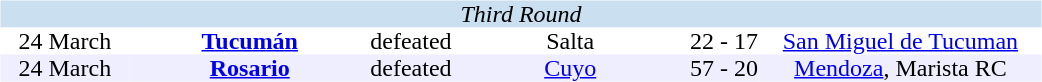<table width=700>
<tr>
<td width=700 valign="top"><br><table border=0 cellspacing=0 cellpadding=0 style="font-size: 100%; border-collapse: collapse;" width=100%>
<tr bgcolor="#CADFF0">
<td style="font-size:100%"; align="center" colspan="6"><em>Third Round</em></td>
</tr>
<tr align=center bgcolor=#FFFFFF>
<td width=90>24 March</td>
<td width=170><strong><a href='#'>Tucumán</a></strong></td>
<td width=20>defeated</td>
<td width=170>Salta</td>
<td width=50>22 - 17</td>
<td width=200><a href='#'>San Miguel de Tucuman</a></td>
</tr>
<tr align=center bgcolor=#EEEEFF>
<td width=90>24 March</td>
<td width=170><strong><a href='#'>Rosario</a></strong></td>
<td width=20>defeated</td>
<td width=170><a href='#'>Cuyo</a></td>
<td width=50>57 - 20</td>
<td width=200><a href='#'>Mendoza</a>, Marista RC</td>
</tr>
</table>
</td>
</tr>
</table>
